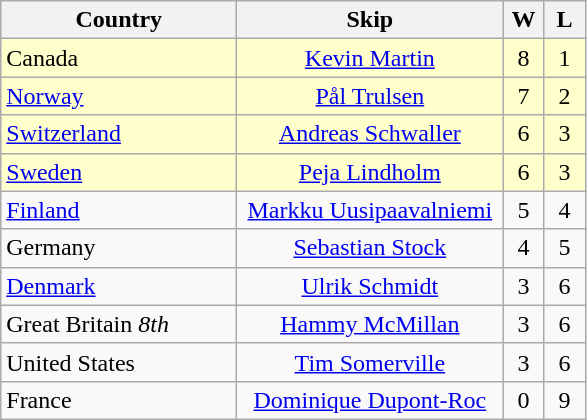<table class="wikitable">
<tr>
<th bgcolor="#efefef" width="150">Country</th>
<th bgcolor="#efefef" width="170">Skip</th>
<th bgcolor="#efefef" width="20">W</th>
<th bgcolor="#efefef" width="20">L</th>
</tr>
<tr align=center bgcolor="#ffffcc">
<td align=left> Canada</td>
<td><a href='#'>Kevin Martin</a></td>
<td>8</td>
<td>1</td>
</tr>
<tr align=center bgcolor="#ffffcc">
<td align=left> <a href='#'>Norway</a></td>
<td><a href='#'>Pål Trulsen</a></td>
<td>7</td>
<td>2</td>
</tr>
<tr align=center bgcolor="#ffffcc">
<td align=left> <a href='#'>Switzerland</a></td>
<td><a href='#'>Andreas Schwaller</a></td>
<td>6</td>
<td>3</td>
</tr>
<tr align=center bgcolor="#ffffcc">
<td align=left> <a href='#'>Sweden</a></td>
<td><a href='#'>Peja Lindholm</a></td>
<td>6</td>
<td>3</td>
</tr>
<tr align=center>
<td align=left> <a href='#'>Finland</a></td>
<td><a href='#'>Markku Uusipaavalniemi</a></td>
<td>5</td>
<td>4</td>
</tr>
<tr align=center>
<td align=left> Germany</td>
<td><a href='#'>Sebastian Stock</a></td>
<td>4</td>
<td>5</td>
</tr>
<tr align=center>
<td align=left> <a href='#'>Denmark</a></td>
<td><a href='#'>Ulrik Schmidt</a></td>
<td>3</td>
<td>6</td>
</tr>
<tr align=center>
<td align=left> Great Britain <em>8th</em></td>
<td><a href='#'>Hammy McMillan</a></td>
<td>3</td>
<td>6</td>
</tr>
<tr align=center>
<td align=left> United States</td>
<td><a href='#'>Tim Somerville</a></td>
<td>3</td>
<td>6</td>
</tr>
<tr align=center>
<td align=left> France</td>
<td><a href='#'>Dominique Dupont-Roc</a></td>
<td>0</td>
<td>9</td>
</tr>
</table>
